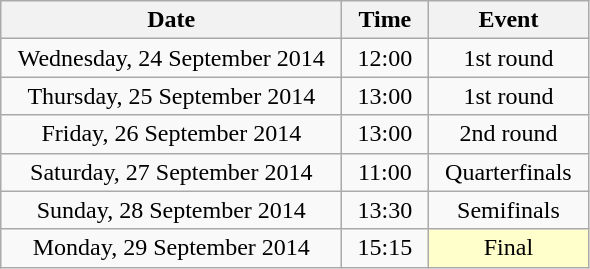<table class = "wikitable" style="text-align:center;">
<tr>
<th width=220>Date</th>
<th width=50>Time</th>
<th width=100>Event</th>
</tr>
<tr>
<td>Wednesday, 24 September 2014</td>
<td>12:00</td>
<td>1st round</td>
</tr>
<tr>
<td>Thursday, 25 September 2014</td>
<td>13:00</td>
<td>1st round</td>
</tr>
<tr>
<td>Friday, 26 September 2014</td>
<td>13:00</td>
<td>2nd round</td>
</tr>
<tr>
<td>Saturday, 27 September 2014</td>
<td>11:00</td>
<td>Quarterfinals</td>
</tr>
<tr>
<td>Sunday, 28 September 2014</td>
<td>13:30</td>
<td>Semifinals</td>
</tr>
<tr>
<td>Monday, 29 September 2014</td>
<td>15:15</td>
<td bgcolor=ffffcc>Final</td>
</tr>
</table>
